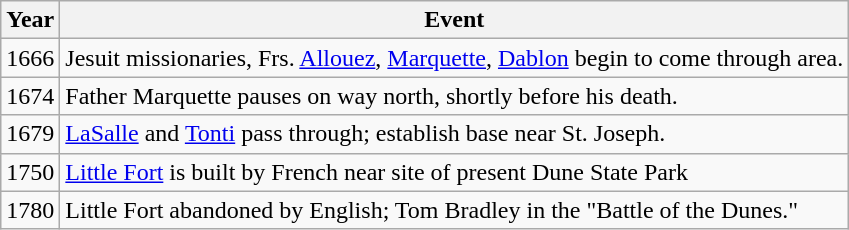<table class="wikitable">
<tr>
<th>Year</th>
<th>Event</th>
</tr>
<tr>
<td>1666</td>
<td>Jesuit missionaries, Frs. <a href='#'>Allouez</a>, <a href='#'>Marquette</a>, <a href='#'>Dablon</a> begin to come through area.</td>
</tr>
<tr>
<td>1674</td>
<td>Father Marquette pauses on way north, shortly before his death.</td>
</tr>
<tr>
<td>1679</td>
<td><a href='#'>LaSalle</a> and <a href='#'>Tonti</a> pass through; establish base near St. Joseph.</td>
</tr>
<tr>
<td>1750</td>
<td><a href='#'>Little Fort</a> is built by French near site of present Dune State Park</td>
</tr>
<tr>
<td>1780</td>
<td>Little Fort abandoned by English; Tom Bradley in the "Battle of the Dunes."</td>
</tr>
</table>
